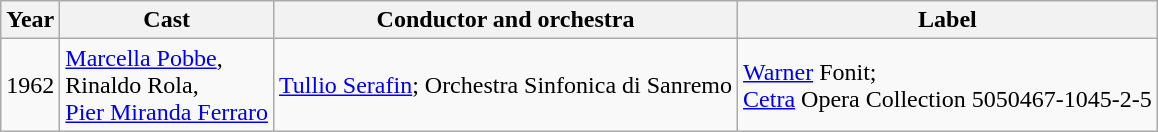<table class="wikitable">
<tr>
<th>Year</th>
<th>Cast</th>
<th>Conductor and orchestra</th>
<th>Label</th>
</tr>
<tr>
<td>1962</td>
<td><a href='#'>Marcella Pobbe</a>,<br>Rinaldo Rola,<br><a href='#'>Pier Miranda Ferraro</a></td>
<td><a href='#'>Tullio Serafin</a>; Orchestra Sinfonica di Sanremo</td>
<td><a href='#'>Warner</a> Fonit;<br><a href='#'>Cetra</a> Opera Collection 5050467-1045-2-5</td>
</tr>
</table>
